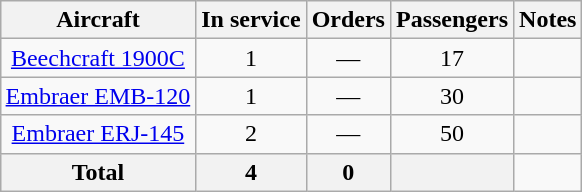<table class="wikitable" style="margin:1em auto; text-align:center;">
<tr>
<th>Aircraft</th>
<th>In service</th>
<th>Orders</th>
<th>Passengers</th>
<th>Notes</th>
</tr>
<tr>
<td><a href='#'>Beechcraft 1900C</a></td>
<td>1</td>
<td>—</td>
<td>17</td>
<td></td>
</tr>
<tr>
<td><a href='#'>Embraer EMB-120</a></td>
<td>1</td>
<td>—</td>
<td>30</td>
<td></td>
</tr>
<tr>
<td><a href='#'>Embraer ERJ-145</a></td>
<td>2</td>
<td>—</td>
<td>50</td>
<td></td>
</tr>
<tr>
<th>Total</th>
<th>4</th>
<th>0</th>
<th colspan=“2”></th>
<td></td>
</tr>
</table>
